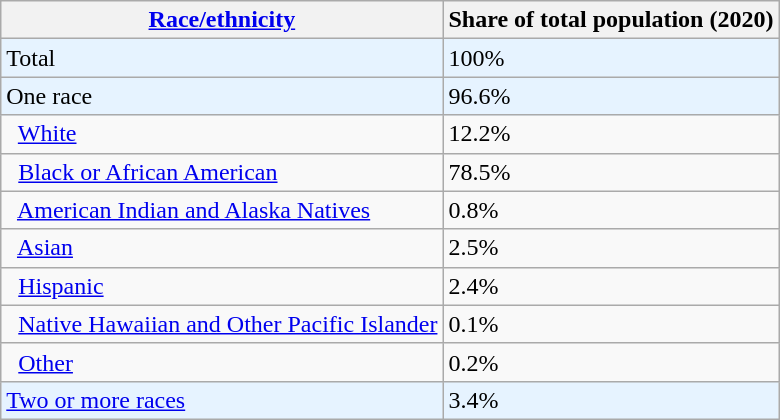<table class=wikitable>
<tr>
<th><a href='#'>Race/ethnicity</a></th>
<th>Share of total population (2020)</th>
</tr>
<tr style="background:#e6f3ff">
<td>Total</td>
<td>100%</td>
</tr>
<tr style="background:#e6f3ff">
<td>One race</td>
<td>96.6%</td>
</tr>
<tr>
<td>  <a href='#'>White</a></td>
<td>12.2%</td>
</tr>
<tr>
<td>  <a href='#'>Black or African American</a></td>
<td>78.5%</td>
</tr>
<tr>
<td>  <a href='#'>American Indian and Alaska Natives</a></td>
<td>0.8%</td>
</tr>
<tr>
<td>  <a href='#'>Asian</a></td>
<td>2.5%</td>
</tr>
<tr>
<td>  <a href='#'>Hispanic</a></td>
<td>2.4%</td>
</tr>
<tr>
<td>  <a href='#'>Native Hawaiian and Other Pacific Islander</a></td>
<td>0.1%</td>
</tr>
<tr>
<td>  <a href='#'>Other</a></td>
<td>0.2%</td>
</tr>
<tr style="background:#e6f3ff">
<td><a href='#'>Two or more races</a></td>
<td>3.4%</td>
</tr>
</table>
